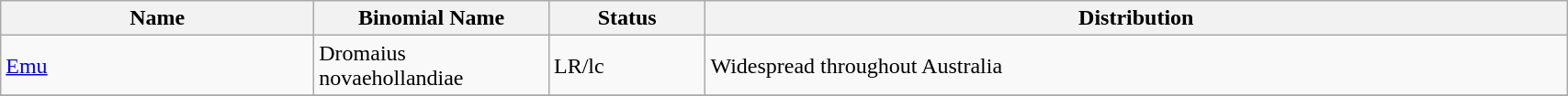<table class="wikitable" style="width:90%">
<tr>
<th style="width:20%">Name</th>
<th style="width:15%">Binomial Name</th>
<th style="width:10%">Status</th>
<th>Distribution</th>
</tr>
<tr>
<td><a href='#'>Emu</a></td>
<td>Dromaius novaehollandiae</td>
<td>LR/lc</td>
<td>Widespread throughout Australia</td>
</tr>
<tr>
</tr>
</table>
